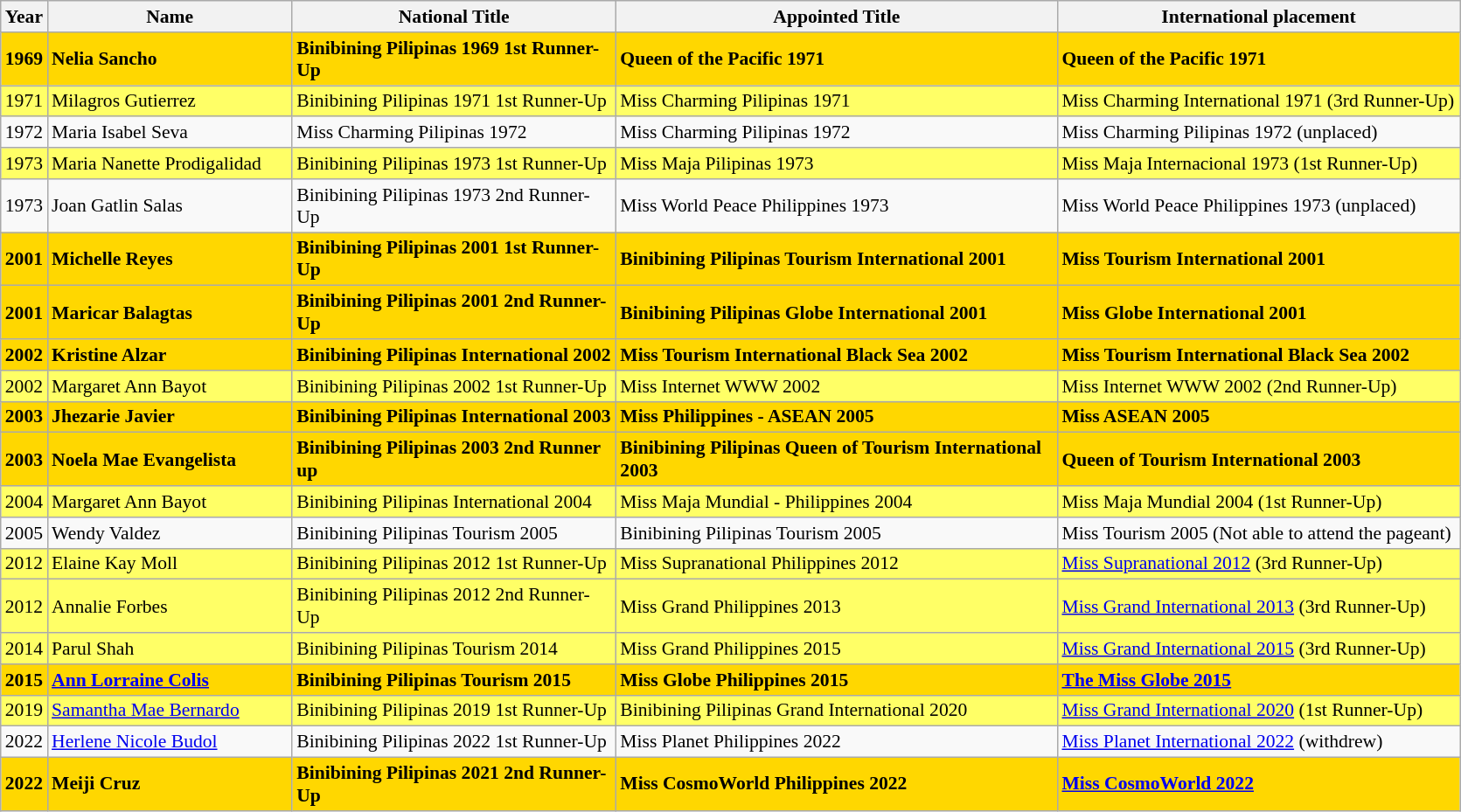<table class="wikitable sortable" style="font-size: 90%; text-align:center">
<tr>
<th>Year</th>
<th width="180">Name</th>
<th width="240">National Title</th>
<th width="330">Appointed Title</th>
<th width="300">International placement</th>
</tr>
<tr style="background:gold;">
<td><strong>1969</strong></td>
<td align=left><strong>Nelia Sancho</strong></td>
<td align=left><strong>Binibining Pilipinas 1969 1st Runner-Up</strong></td>
<td align=Left><strong>Queen of the Pacific 1971</strong></td>
<td align=Left><strong>Queen of the Pacific 1971</strong></td>
</tr>
<tr style="background:#FFFF66;">
<td>1971</td>
<td align=left>Milagros Gutierrez</td>
<td align=left>Binibining Pilipinas 1971 1st Runner-Up</td>
<td align=Left>Miss Charming Pilipinas 1971</td>
<td align=Left>Miss Charming International 1971 (3rd Runner-Up)</td>
</tr>
<tr>
<td>1972</td>
<td align=left>Maria Isabel Seva</td>
<td align=left>Miss Charming Pilipinas 1972</td>
<td align=Left>Miss Charming Pilipinas 1972</td>
<td align=Left>Miss Charming Pilipinas 1972 (unplaced)</td>
</tr>
<tr style="background:#FFFF66;">
<td>1973</td>
<td align=left>Maria Nanette Prodigalidad</td>
<td align=left>Binibining Pilipinas 1973 1st Runner-Up</td>
<td align=Left>Miss Maja Pilipinas 1973</td>
<td align=Left>Miss Maja Internacional 1973 (1st Runner-Up)</td>
</tr>
<tr>
<td>1973</td>
<td align=left>Joan Gatlin Salas</td>
<td align=left>Binibining Pilipinas 1973 2nd Runner-Up</td>
<td align=Left>Miss World Peace Philippines 1973</td>
<td align=Left>Miss World Peace Philippines 1973 (unplaced)</td>
</tr>
<tr style="background:gold;">
<td><strong>2001</strong></td>
<td align=left><strong>Michelle Reyes</strong></td>
<td align=left><strong>Binibining Pilipinas 2001 1st Runner-Up</strong></td>
<td align=Left><strong>Binibining Pilipinas Tourism International 2001</strong></td>
<td align=Left><strong>Miss Tourism International 2001</strong></td>
</tr>
<tr style="background:gold;">
<td><strong>2001</strong></td>
<td align=left><strong>Maricar Balagtas</strong></td>
<td align=left><strong>Binibining Pilipinas 2001 2nd Runner-Up</strong></td>
<td align=Left><strong>Binibining Pilipinas Globe International 2001</strong></td>
<td align=Left><strong>Miss Globe International 2001</strong></td>
</tr>
<tr style="background:gold;">
<td><strong>2002</strong></td>
<td align=left><strong>Kristine Alzar</strong></td>
<td align=left><strong>Binibining Pilipinas International 2002</strong></td>
<td align=Left><strong>Miss Tourism International Black Sea 2002</strong></td>
<td align=Left><strong>Miss Tourism International Black Sea 2002</strong></td>
</tr>
<tr style="background:#FFFF66;">
<td>2002</td>
<td align=left>Margaret Ann Bayot</td>
<td align=left>Binibining Pilipinas 2002 1st Runner-Up</td>
<td align=Left>Miss Internet WWW 2002</td>
<td align=Left>Miss Internet WWW 2002 (2nd Runner-Up)</td>
</tr>
<tr style="background:gold;">
<td><strong>2003</strong></td>
<td align=left><strong>Jhezarie Javier</strong></td>
<td align=left><strong>Binibining Pilipinas International 2003 </strong></td>
<td align=Left><strong>Miss Philippines - ASEAN 2005</strong></td>
<td align=Left><strong>Miss ASEAN 2005</strong></td>
</tr>
<tr style="background:gold;">
<td><strong>2003</strong></td>
<td align=left><strong>Noela Mae Evangelista</strong></td>
<td align=left><strong>Binibining Pilipinas 2003 2nd Runner up</strong></td>
<td align=Left><strong>Binibining Pilipinas Queen of Tourism International 2003</strong></td>
<td align=Left><strong>Queen of Tourism International 2003</strong></td>
</tr>
<tr style="background:#FFFF66;">
<td>2004</td>
<td align=left>Margaret Ann Bayot</td>
<td align=left>Binibining Pilipinas International 2004</td>
<td align=Left>Miss Maja Mundial - Philippines 2004</td>
<td align=Left>Miss Maja Mundial 2004 (1st Runner-Up)</td>
</tr>
<tr>
<td>2005</td>
<td align=left>Wendy Valdez</td>
<td align=left>Binibining Pilipinas Tourism 2005</td>
<td align=Left>Binibining Pilipinas Tourism 2005</td>
<td align=Left>Miss Tourism 2005 (Not able to attend the pageant)</td>
</tr>
<tr style="background:#FFFF66;">
<td>2012</td>
<td align=left>Elaine Kay Moll</td>
<td align=left>Binibining Pilipinas 2012 1st Runner-Up</td>
<td align=Left>Miss Supranational Philippines 2012</td>
<td align=Left><a href='#'>Miss Supranational 2012</a> (3rd Runner-Up)</td>
</tr>
<tr style="background:#FFFF66;">
<td>2012</td>
<td align=left>Annalie Forbes</td>
<td align=left>Binibining Pilipinas 2012 2nd Runner-Up</td>
<td align=Left>Miss Grand Philippines 2013</td>
<td align=Left><a href='#'>Miss Grand International 2013</a> (3rd Runner-Up)</td>
</tr>
<tr style="background:#FFFF66;">
<td>2014</td>
<td align=left>Parul Shah</td>
<td align=left>Binibining Pilipinas Tourism 2014</td>
<td align=Left>Miss Grand Philippines 2015</td>
<td align=Left><a href='#'>Miss Grand International 2015</a> (3rd Runner-Up)</td>
</tr>
<tr style="background:gold;">
<td><strong>2015</strong></td>
<td align=left><strong><a href='#'>Ann Lorraine Colis</a></strong></td>
<td align=left><strong>Binibining Pilipinas Tourism 2015 </strong></td>
<td align=Left><strong>Miss Globe Philippines 2015</strong></td>
<td align=Left><strong><a href='#'>The Miss Globe 2015</a></strong></td>
</tr>
<tr style="background:#FFFF66;">
<td>2019</td>
<td align=left><a href='#'>Samantha Mae Bernardo</a></td>
<td align=left>Binibining Pilipinas 2019 1st Runner-Up</td>
<td align=Left>Binibining Pilipinas Grand International 2020</td>
<td align=Left><a href='#'>Miss Grand International 2020</a> (1st Runner-Up)</td>
</tr>
<tr>
<td>2022</td>
<td align=left><a href='#'>Herlene Nicole Budol</a></td>
<td align=left>Binibining Pilipinas 2022 1st Runner-Up</td>
<td align=Left>Miss Planet Philippines 2022</td>
<td align=Left><a href='#'>Miss Planet International 2022</a> (withdrew)</td>
</tr>
<tr style="background:gold;">
<td><strong>2022</strong></td>
<td align=left><strong>Meiji Cruz</strong></td>
<td align=left><strong>Binibining Pilipinas 2021 2nd Runner-Up</strong></td>
<td align=Left><strong>Miss CosmoWorld Philippines 2022</strong></td>
<td align=Left><strong><a href='#'>Miss CosmoWorld 2022</a></strong></td>
</tr>
</table>
